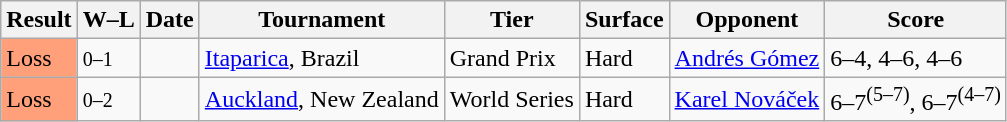<table class="sortable wikitable">
<tr>
<th>Result</th>
<th class="unsortable">W–L</th>
<th>Date</th>
<th>Tournament</th>
<th>Tier</th>
<th>Surface</th>
<th>Opponent</th>
<th class="unsortable">Score</th>
</tr>
<tr>
<td style="background:#ffa07a;">Loss</td>
<td><small>0–1</small></td>
<td><a href='#'></a></td>
<td><a href='#'>Itaparica</a>, Brazil</td>
<td>Grand Prix</td>
<td>Hard</td>
<td> <a href='#'>Andrés Gómez</a></td>
<td>6–4, 4–6, 4–6</td>
</tr>
<tr>
<td style="background:#ffa07a;">Loss</td>
<td><small>0–2</small></td>
<td><a href='#'></a></td>
<td><a href='#'>Auckland</a>, New Zealand</td>
<td>World Series</td>
<td>Hard</td>
<td> <a href='#'>Karel Nováček</a></td>
<td>6–7<sup>(5–7)</sup>, 6–7<sup>(4–7)</sup></td>
</tr>
</table>
